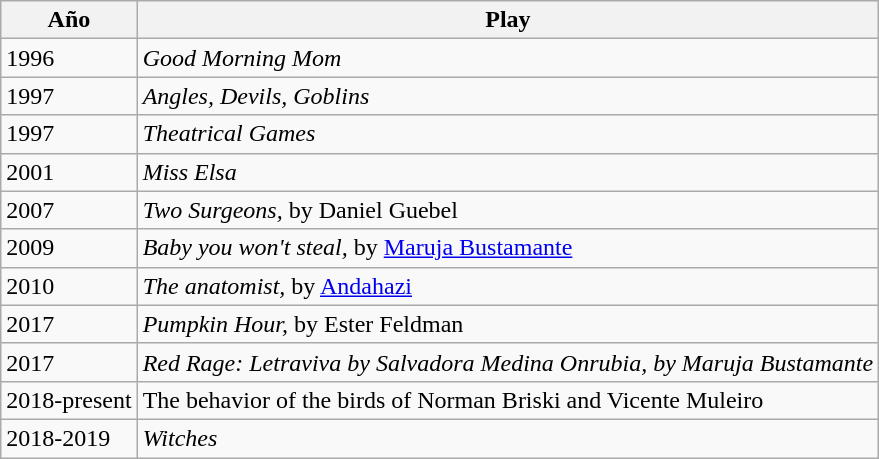<table class="wikitable">
<tr>
<th align="center">Año</th>
<th align="center">Play</th>
</tr>
<tr>
<td>1996</td>
<td><em>Good Morning Mom</em></td>
</tr>
<tr>
<td>1997</td>
<td><em>Angles, Devils, Goblins</em></td>
</tr>
<tr>
<td>1997</td>
<td><em>Theatrical Games</em></td>
</tr>
<tr>
<td>2001</td>
<td><em>Miss Elsa</em></td>
</tr>
<tr>
<td>2007</td>
<td><em>Two Surgeons,</em> by Daniel Guebel</td>
</tr>
<tr>
<td>2009</td>
<td><em>Baby you won't steal,</em> by <a href='#'>Maruja Bustamante</a></td>
</tr>
<tr>
<td>2010</td>
<td><em>The anatomist,</em> by <a href='#'>Andahazi</a></td>
</tr>
<tr>
<td>2017</td>
<td><em>Pumpkin Hour,</em> by Ester Feldman</td>
</tr>
<tr>
<td>2017</td>
<td><em>Red Rage: Letraviva by Salvadora Medina Onrubia, by Maruja Bustamante</em></td>
</tr>
<tr>
<td>2018-present</td>
<td>The behavior of the birds of Norman Briski and Vicente Muleiro</td>
</tr>
<tr>
<td>2018-2019</td>
<td><em>Witches</em></td>
</tr>
</table>
